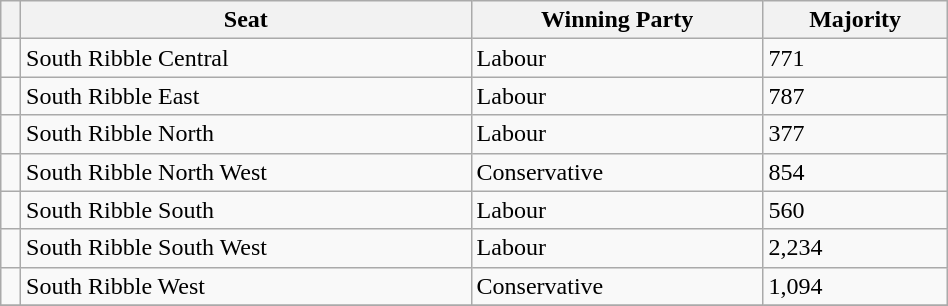<table class="wikitable" style="right; width:50%">
<tr>
<th></th>
<th>Seat</th>
<th>Winning Party</th>
<th>Majority</th>
</tr>
<tr>
<td></td>
<td>South Ribble Central</td>
<td>Labour</td>
<td>771</td>
</tr>
<tr>
<td></td>
<td>South Ribble East</td>
<td>Labour</td>
<td>787</td>
</tr>
<tr>
<td></td>
<td>South Ribble North</td>
<td>Labour</td>
<td>377</td>
</tr>
<tr>
<td></td>
<td>South Ribble North West</td>
<td>Conservative</td>
<td>854</td>
</tr>
<tr>
<td></td>
<td>South Ribble South</td>
<td>Labour</td>
<td>560</td>
</tr>
<tr>
<td></td>
<td>South Ribble South West</td>
<td>Labour</td>
<td>2,234</td>
</tr>
<tr>
<td></td>
<td>South Ribble West</td>
<td>Conservative</td>
<td>1,094</td>
</tr>
<tr>
</tr>
</table>
